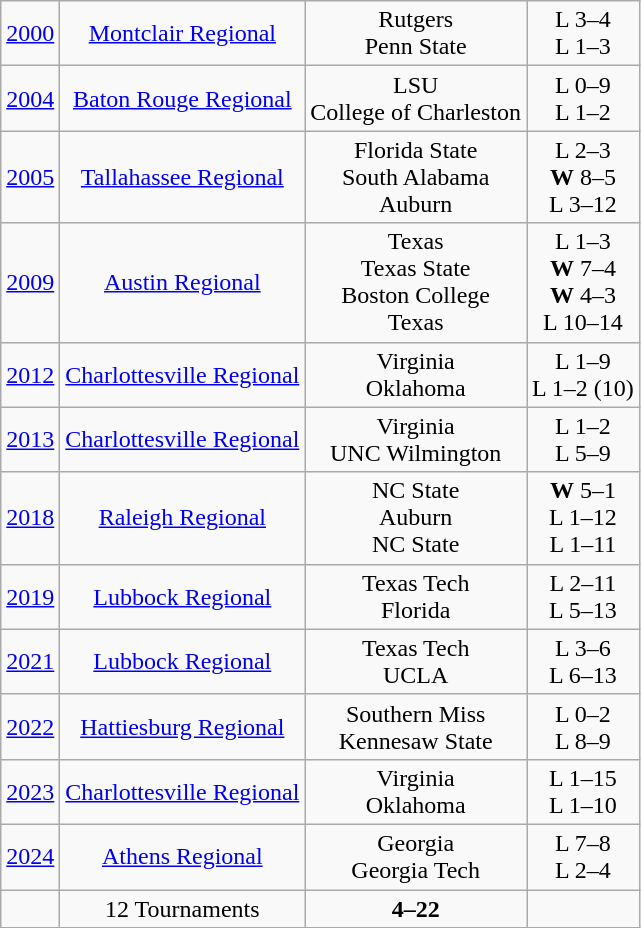<table class="wikitable" style="text-align:center">
<tr>
<td><a href='#'>2000</a></td>
<td><a href='#'>Montclair Regional</a></td>
<td>Rutgers<br>Penn State</td>
<td>L 3–4<br>L 1–3</td>
</tr>
<tr>
<td><a href='#'>2004</a></td>
<td><a href='#'>Baton Rouge Regional</a></td>
<td>LSU<br>College of Charleston</td>
<td>L 0–9<br>L 1–2</td>
</tr>
<tr>
<td><a href='#'>2005</a></td>
<td><a href='#'>Tallahassee Regional</a></td>
<td>Florida State<br>South Alabama<br>Auburn</td>
<td>L 2–3<br><strong>W</strong> 8–5<br>L 3–12</td>
</tr>
<tr>
<td><a href='#'>2009</a></td>
<td><a href='#'>Austin Regional</a></td>
<td>Texas<br>Texas State<br>Boston College<br>Texas</td>
<td>L 1–3<br><strong>W</strong> 7–4<br><strong>W</strong> 4–3<br>L 10–14</td>
</tr>
<tr>
<td><a href='#'>2012</a></td>
<td><a href='#'>Charlottesville Regional</a></td>
<td>Virginia<br>Oklahoma</td>
<td>L 1–9<br>L 1–2 (10)</td>
</tr>
<tr>
<td><a href='#'>2013</a></td>
<td><a href='#'>Charlottesville Regional</a></td>
<td>Virginia<br>UNC Wilmington</td>
<td>L 1–2<br>L 5–9</td>
</tr>
<tr>
<td><a href='#'>2018</a></td>
<td><a href='#'>Raleigh Regional</a></td>
<td>NC State<br>Auburn<br>NC State</td>
<td><strong>W</strong> 5–1<br>L 1–12<br>L 1–11</td>
</tr>
<tr>
<td><a href='#'>2019</a></td>
<td><a href='#'>Lubbock Regional</a></td>
<td>Texas Tech<br>Florida</td>
<td>L 2–11<br>L 5–13</td>
</tr>
<tr>
<td><a href='#'>2021</a></td>
<td><a href='#'>Lubbock Regional</a></td>
<td>Texas Tech<br>UCLA</td>
<td>L 3–6<br>L 6–13</td>
</tr>
<tr>
<td><a href='#'>2022</a></td>
<td><a href='#'>Hattiesburg Regional</a></td>
<td>Southern Miss<br>Kennesaw State</td>
<td>L 0–2<br>L 8–9</td>
</tr>
<tr>
<td><a href='#'>2023</a></td>
<td><a href='#'>Charlottesville Regional</a></td>
<td>Virginia<br>Oklahoma</td>
<td>L 1–15<br>L 1–10</td>
</tr>
<tr>
<td><a href='#'>2024</a></td>
<td><a href='#'>Athens Regional</a></td>
<td>Georgia<br>Georgia Tech</td>
<td>L 7–8<br>L 2–4</td>
</tr>
<tr>
<td></td>
<td>12 Tournaments</td>
<td><strong>4–22</strong></td>
<td><strong></strong></td>
</tr>
</table>
